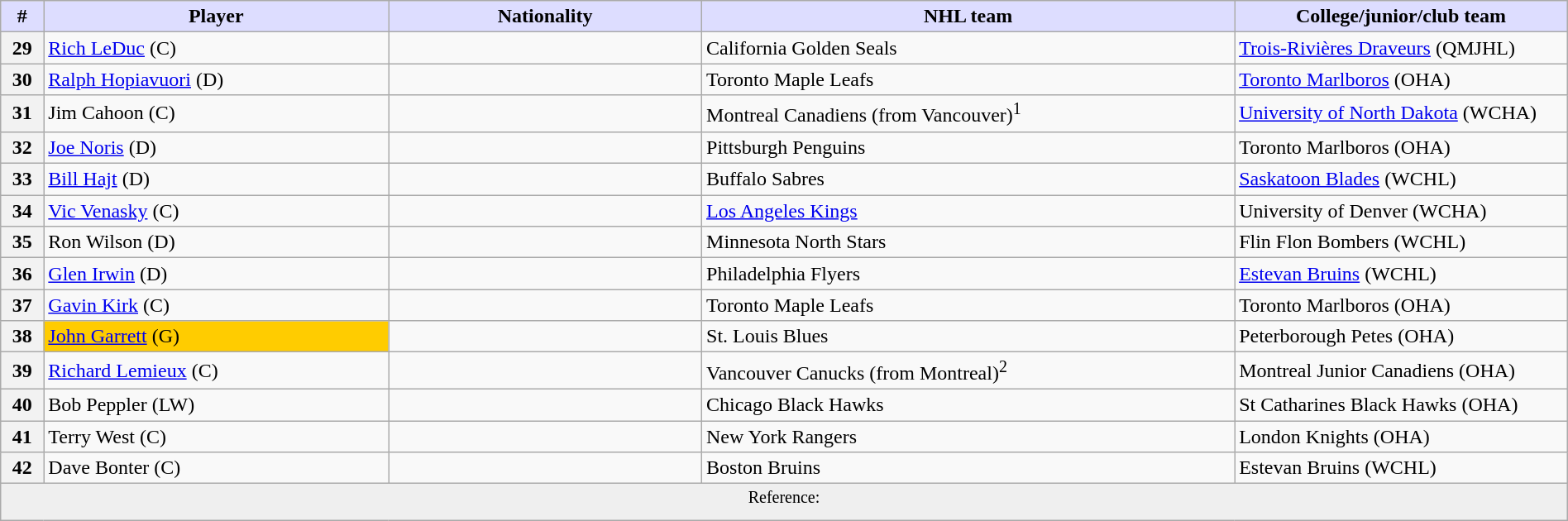<table class="wikitable" style="width: 100%">
<tr>
<th style="background:#ddf; width:2.75%;">#</th>
<th style="background:#ddf; width:22.0%;">Player</th>
<th style="background:#ddf; width:20.0%;">Nationality</th>
<th style="background:#ddf; width:34.0%;">NHL team</th>
<th style="background:#ddf; width:100.0%;">College/junior/club team</th>
</tr>
<tr>
<th>29</th>
<td><a href='#'>Rich LeDuc</a> (C)</td>
<td></td>
<td>California Golden Seals</td>
<td><a href='#'>Trois-Rivières Draveurs</a> (QMJHL)</td>
</tr>
<tr>
<th>30</th>
<td><a href='#'>Ralph Hopiavuori</a> (D)</td>
<td></td>
<td>Toronto Maple Leafs</td>
<td><a href='#'>Toronto Marlboros</a> (OHA)</td>
</tr>
<tr>
<th>31</th>
<td>Jim Cahoon (C)</td>
<td></td>
<td>Montreal Canadiens (from Vancouver)<sup>1</sup></td>
<td><a href='#'>University of North Dakota</a> (WCHA)</td>
</tr>
<tr>
<th>32</th>
<td><a href='#'>Joe Noris</a> (D)</td>
<td></td>
<td>Pittsburgh Penguins</td>
<td>Toronto Marlboros (OHA)</td>
</tr>
<tr>
<th>33</th>
<td><a href='#'>Bill Hajt</a> (D)</td>
<td></td>
<td>Buffalo Sabres</td>
<td><a href='#'>Saskatoon Blades</a> (WCHL)</td>
</tr>
<tr>
<th>34</th>
<td><a href='#'>Vic Venasky</a> (C)</td>
<td></td>
<td><a href='#'>Los Angeles Kings</a></td>
<td>University of Denver (WCHA)</td>
</tr>
<tr>
<th>35</th>
<td>Ron Wilson (D)</td>
<td></td>
<td>Minnesota North Stars</td>
<td>Flin Flon Bombers (WCHL)</td>
</tr>
<tr>
<th>36</th>
<td><a href='#'>Glen Irwin</a> (D)</td>
<td></td>
<td>Philadelphia Flyers</td>
<td><a href='#'>Estevan Bruins</a> (WCHL)</td>
</tr>
<tr>
<th>37</th>
<td><a href='#'>Gavin Kirk</a> (C)</td>
<td></td>
<td>Toronto Maple Leafs</td>
<td>Toronto Marlboros (OHA)</td>
</tr>
<tr>
<th>38</th>
<td bgcolor="#FFCC00"><a href='#'>John Garrett</a> (G)</td>
<td></td>
<td>St. Louis Blues</td>
<td>Peterborough Petes (OHA)</td>
</tr>
<tr>
<th>39</th>
<td><a href='#'>Richard Lemieux</a> (C)</td>
<td></td>
<td>Vancouver Canucks (from Montreal)<sup>2</sup></td>
<td>Montreal Junior Canadiens (OHA)</td>
</tr>
<tr>
<th>40</th>
<td>Bob Peppler (LW)</td>
<td></td>
<td>Chicago Black Hawks</td>
<td>St Catharines Black Hawks (OHA)</td>
</tr>
<tr>
<th>41</th>
<td>Terry West (C)</td>
<td></td>
<td>New York Rangers</td>
<td>London Knights (OHA)</td>
</tr>
<tr>
<th>42</th>
<td>Dave Bonter (C)</td>
<td></td>
<td>Boston Bruins</td>
<td>Estevan Bruins (WCHL)</td>
</tr>
<tr>
<td align=center colspan="6" bgcolor="#efefef"><sup>Reference: </sup></td>
</tr>
</table>
